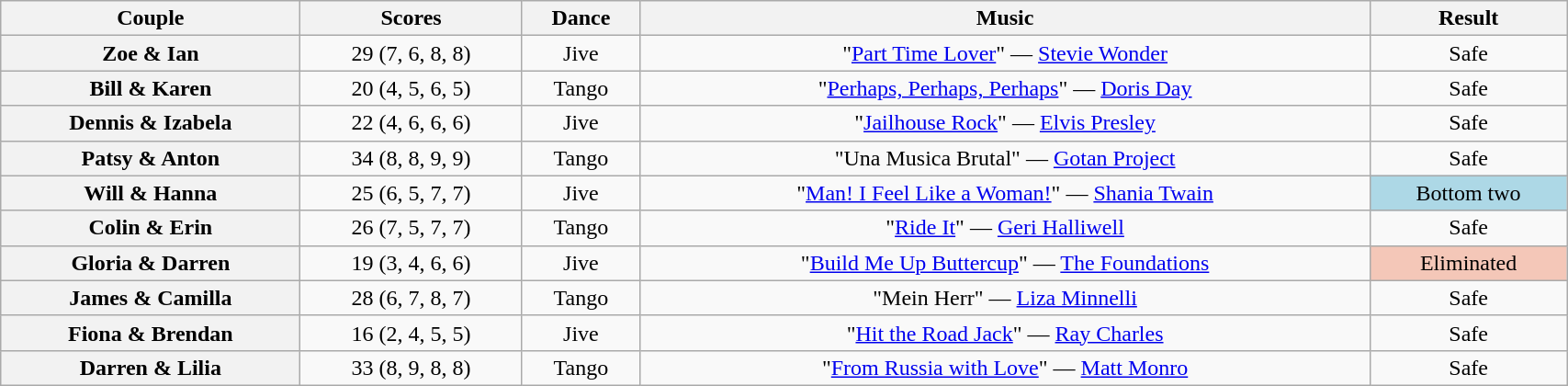<table class="wikitable sortable" style="text-align:center; width:90%">
<tr>
<th scope="col">Couple</th>
<th scope="col">Scores</th>
<th scope="col" class="unsortable">Dance</th>
<th scope="col" class="unsortable">Music</th>
<th scope="col" class="unsortable">Result</th>
</tr>
<tr>
<th scope="row">Zoe & Ian</th>
<td>29 (7, 6, 8, 8)</td>
<td>Jive</td>
<td>"<a href='#'>Part Time Lover</a>" — <a href='#'>Stevie Wonder</a></td>
<td>Safe</td>
</tr>
<tr>
<th scope="row">Bill & Karen</th>
<td>20 (4, 5, 6, 5)</td>
<td>Tango</td>
<td>"<a href='#'>Perhaps, Perhaps, Perhaps</a>" — <a href='#'>Doris Day</a></td>
<td>Safe</td>
</tr>
<tr>
<th scope="row">Dennis & Izabela</th>
<td>22 (4, 6, 6, 6)</td>
<td>Jive</td>
<td>"<a href='#'>Jailhouse Rock</a>" — <a href='#'>Elvis Presley</a></td>
<td>Safe</td>
</tr>
<tr>
<th scope="row">Patsy & Anton</th>
<td>34 (8, 8, 9, 9)</td>
<td>Tango</td>
<td>"Una Musica Brutal" — <a href='#'>Gotan Project</a></td>
<td>Safe</td>
</tr>
<tr>
<th scope="row">Will & Hanna</th>
<td>25 (6, 5, 7, 7)</td>
<td>Jive</td>
<td>"<a href='#'>Man! I Feel Like a Woman!</a>" — <a href='#'>Shania Twain</a></td>
<td bgcolor="lightblue">Bottom two</td>
</tr>
<tr>
<th scope="row">Colin & Erin</th>
<td>26 (7, 5, 7, 7)</td>
<td>Tango</td>
<td>"<a href='#'>Ride It</a>" — <a href='#'>Geri Halliwell</a></td>
<td>Safe</td>
</tr>
<tr>
<th scope="row">Gloria & Darren</th>
<td>19 (3, 4, 6, 6)</td>
<td>Jive</td>
<td>"<a href='#'>Build Me Up Buttercup</a>" — <a href='#'>The Foundations</a></td>
<td bgcolor="f4c7b8">Eliminated</td>
</tr>
<tr>
<th scope="row">James & Camilla</th>
<td>28 (6, 7, 8, 7)</td>
<td>Tango</td>
<td>"Mein Herr" — <a href='#'>Liza Minnelli</a></td>
<td>Safe</td>
</tr>
<tr>
<th scope="row">Fiona & Brendan</th>
<td>16 (2, 4, 5, 5)</td>
<td>Jive</td>
<td>"<a href='#'>Hit the Road Jack</a>" — <a href='#'>Ray Charles</a></td>
<td>Safe</td>
</tr>
<tr>
<th scope="row">Darren & Lilia</th>
<td>33 (8, 9, 8, 8)</td>
<td>Tango</td>
<td>"<a href='#'>From Russia with Love</a>" — <a href='#'>Matt Monro</a></td>
<td>Safe</td>
</tr>
</table>
